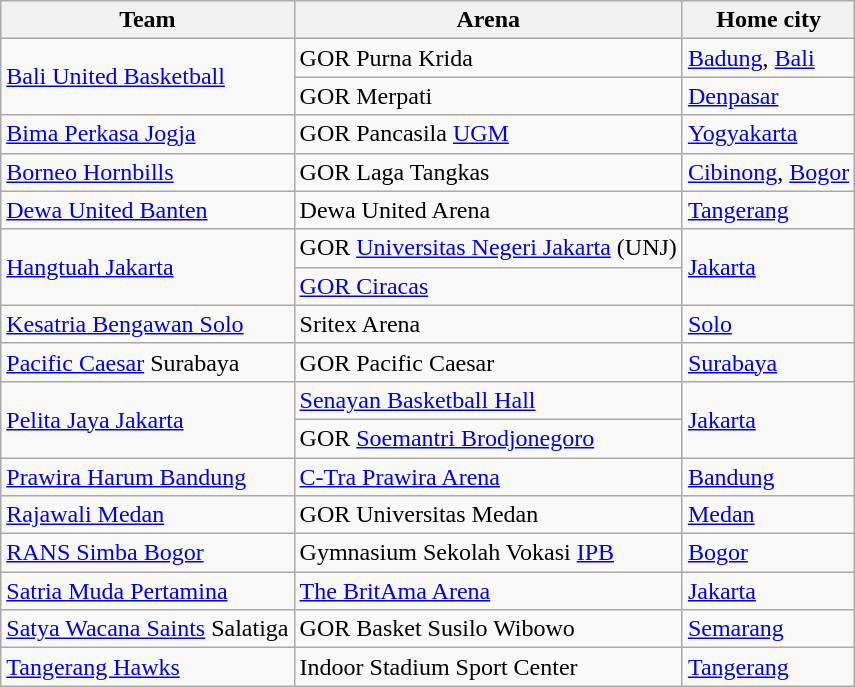<table class="wikitable sortable">
<tr>
<th>Team</th>
<th>Arena</th>
<th>Home city</th>
</tr>
<tr>
<td rowspan="2"><a href='#'>Bali United Basketball</a></td>
<td>GOR Purna Krida</td>
<td><a href='#'>Badung</a>, <a href='#'>Bali</a></td>
</tr>
<tr>
<td>GOR Merpati</td>
<td><a href='#'>Denpasar</a></td>
</tr>
<tr>
<td><a href='#'>Bima Perkasa Jogja</a></td>
<td>GOR Pancasila <a href='#'>UGM</a></td>
<td><a href='#'>Yogyakarta</a></td>
</tr>
<tr>
<td><a href='#'>Borneo Hornbills</a></td>
<td>GOR Laga Tangkas</td>
<td><a href='#'>Cibinong</a>, <a href='#'>Bogor</a></td>
</tr>
<tr>
<td><a href='#'>Dewa United Banten</a></td>
<td>Dewa United Arena</td>
<td><a href='#'>Tangerang</a></td>
</tr>
<tr>
<td rowspan="2"><a href='#'>Hangtuah Jakarta</a></td>
<td>GOR <a href='#'>Universitas Negeri Jakarta</a> (UNJ)</td>
<td rowspan="2"><a href='#'>Jakarta</a></td>
</tr>
<tr>
<td><a href='#'>GOR Ciracas</a></td>
</tr>
<tr>
<td><a href='#'>Kesatria Bengawan Solo</a></td>
<td>Sritex Arena</td>
<td><a href='#'>Solo</a></td>
</tr>
<tr>
<td><a href='#'>Pacific Caesar</a> Surabaya</td>
<td>GOR Pacific Caesar</td>
<td><a href='#'>Surabaya</a></td>
</tr>
<tr>
<td rowspan="2"><a href='#'>Pelita Jaya Jakarta</a></td>
<td><a href='#'>Senayan Basketball Hall</a></td>
<td rowspan="2"><a href='#'>Jakarta</a></td>
</tr>
<tr>
<td>GOR <a href='#'>Soemantri Brodjonegoro</a></td>
</tr>
<tr>
<td><a href='#'>Prawira Harum Bandung</a></td>
<td><a href='#'>C-Tra Prawira Arena</a></td>
<td><a href='#'>Bandung</a></td>
</tr>
<tr>
<td><a href='#'>Rajawali Medan</a></td>
<td>GOR Universitas Medan</td>
<td><a href='#'>Medan</a></td>
</tr>
<tr>
<td><a href='#'>RANS Simba Bogor</a></td>
<td>Gymnasium Sekolah Vokasi <a href='#'>IPB</a></td>
<td><a href='#'>Bogor</a></td>
</tr>
<tr>
<td><a href='#'>Satria Muda Pertamina</a></td>
<td><a href='#'>The BritAma Arena</a></td>
<td><a href='#'>Jakarta</a></td>
</tr>
<tr>
<td><a href='#'>Satya Wacana Saints</a> Salatiga</td>
<td>GOR Basket Susilo Wibowo</td>
<td><a href='#'>Semarang</a></td>
</tr>
<tr>
<td><a href='#'>Tangerang Hawks</a></td>
<td>Indoor Stadium Sport Center</td>
<td><a href='#'>Tangerang</a></td>
</tr>
</table>
